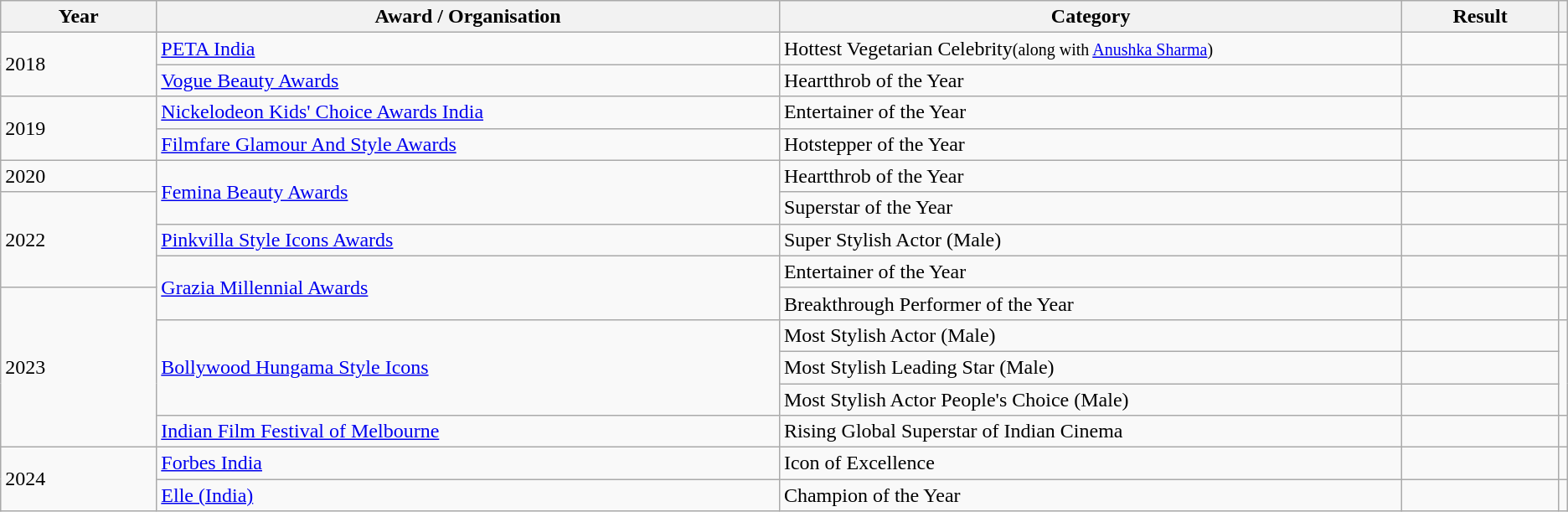<table class="wikitable">
<tr>
<th style="width:10%;">Year</th>
<th style="width:40%;">Award / Organisation</th>
<th style="width:40%;">Category</th>
<th style="width:15%;">Result</th>
<th style="width:10%;"></th>
</tr>
<tr>
<td rowspan="2">2018</td>
<td><a href='#'>PETA India</a></td>
<td>Hottest Vegetarian Celebrity<small>(along with <a href='#'>Anushka Sharma</a>)</small></td>
<td></td>
<td style="text-align:center;"></td>
</tr>
<tr>
<td><a href='#'>Vogue Beauty Awards</a></td>
<td>Heartthrob of the Year</td>
<td></td>
<td></td>
</tr>
<tr>
<td rowspan="2">2019</td>
<td><a href='#'>Nickelodeon Kids' Choice Awards India</a></td>
<td>Entertainer of the Year</td>
<td></td>
<td style="text-align:center;"></td>
</tr>
<tr>
<td><a href='#'>Filmfare Glamour And Style Awards</a></td>
<td>Hotstepper of the Year</td>
<td></td>
<td></td>
</tr>
<tr>
<td>2020</td>
<td rowspan="2"><a href='#'>Femina Beauty Awards</a></td>
<td>Heartthrob of the Year</td>
<td></td>
<td></td>
</tr>
<tr>
<td rowspan="3">2022</td>
<td>Superstar of the Year</td>
<td></td>
<td></td>
</tr>
<tr>
<td><a href='#'>Pinkvilla Style Icons Awards</a></td>
<td>Super Stylish Actor (Male)</td>
<td></td>
<td></td>
</tr>
<tr>
<td rowspan="2"><a href='#'>Grazia Millennial Awards</a></td>
<td>Entertainer of the Year</td>
<td></td>
<td></td>
</tr>
<tr>
<td rowspan="5">2023</td>
<td>Breakthrough Performer of the Year</td>
<td></td>
<td></td>
</tr>
<tr>
<td rowspan="3"><a href='#'>Bollywood Hungama Style Icons</a></td>
<td>Most Stylish Actor (Male)</td>
<td></td>
<td rowspan="3"></td>
</tr>
<tr>
<td>Most Stylish Leading Star (Male)</td>
<td></td>
</tr>
<tr>
<td>Most Stylish Actor People's Choice (Male)</td>
<td></td>
</tr>
<tr>
<td><a href='#'>Indian Film Festival of Melbourne</a></td>
<td>Rising Global Superstar of Indian Cinema</td>
<td></td>
<td></td>
</tr>
<tr>
<td rowspan="2">2024</td>
<td><a href='#'>Forbes India</a></td>
<td>Icon of Excellence</td>
<td></td>
<td></td>
</tr>
<tr>
<td><a href='#'>Elle (India)</a></td>
<td>Champion of the Year</td>
<td></td>
<td></td>
</tr>
</table>
